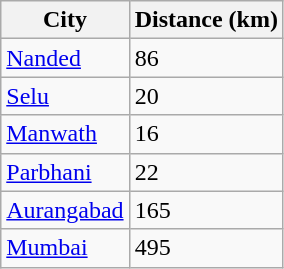<table class="wikitable">
<tr>
<th>City</th>
<th>Distance (km)</th>
</tr>
<tr>
<td><a href='#'>Nanded</a></td>
<td>86</td>
</tr>
<tr>
<td><a href='#'>Selu</a></td>
<td>20</td>
</tr>
<tr>
<td><a href='#'>Manwath</a></td>
<td>16</td>
</tr>
<tr>
<td><a href='#'>Parbhani</a></td>
<td>22</td>
</tr>
<tr>
<td><a href='#'>Aurangabad</a></td>
<td>165</td>
</tr>
<tr>
<td><a href='#'>Mumbai</a></td>
<td>495</td>
</tr>
</table>
